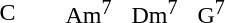<table>
<tr>
<td width="40px"> C</td>
<td width="40px">Am<sup>7</sup></td>
<td width="40px">Dm<sup>7</sup></td>
<td width="40px">G<sup>7</sup></td>
<td></td>
</tr>
</table>
